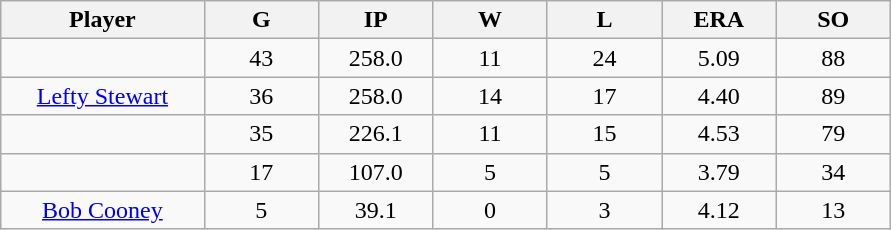<table class="wikitable sortable">
<tr>
<th bgcolor="#DDDDFF" width="16%">Player</th>
<th bgcolor="#DDDDFF" width="9%">G</th>
<th bgcolor="#DDDDFF" width="9%">IP</th>
<th bgcolor="#DDDDFF" width="9%">W</th>
<th bgcolor="#DDDDFF" width="9%">L</th>
<th bgcolor="#DDDDFF" width="9%">ERA</th>
<th bgcolor="#DDDDFF" width="9%">SO</th>
</tr>
<tr align="center">
<td></td>
<td>43</td>
<td>258.0</td>
<td>11</td>
<td>24</td>
<td>5.09</td>
<td>88</td>
</tr>
<tr align="center">
<td><a href='#'>Lefty Stewart</a></td>
<td>36</td>
<td>258.0</td>
<td>14</td>
<td>17</td>
<td>4.40</td>
<td>89</td>
</tr>
<tr align="center">
<td></td>
<td>35</td>
<td>226.1</td>
<td>11</td>
<td>15</td>
<td>4.53</td>
<td>79</td>
</tr>
<tr align="center">
<td></td>
<td>17</td>
<td>107.0</td>
<td>5</td>
<td>5</td>
<td>3.79</td>
<td>34</td>
</tr>
<tr align="center">
<td><a href='#'>Bob Cooney</a></td>
<td>5</td>
<td>39.1</td>
<td>0</td>
<td>3</td>
<td>4.12</td>
<td>13</td>
</tr>
</table>
